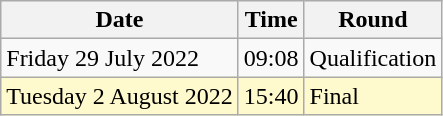<table class = "wikitable">
<tr>
<th>Date</th>
<th>Time</th>
<th>Round</th>
</tr>
<tr>
<td>Friday 29 July 2022</td>
<td>09:08</td>
<td>Qualification</td>
</tr>
<tr>
<td style=background:lemonchiffon>Tuesday 2 August 2022</td>
<td style=background:lemonchiffon>15:40</td>
<td style=background:lemonchiffon>Final</td>
</tr>
</table>
